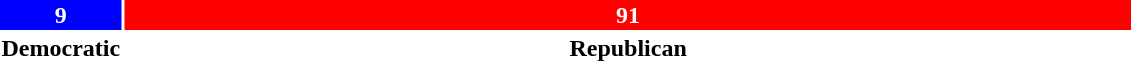<table style="width:60%; text-align:center;">
<tr style="color:white;">
<td style="background:blue; width:9.091%;"><strong>9</strong></td>
<td style="background:red; width:91.919%;"><strong>91</strong></td>
</tr>
<tr>
<td><span><strong>Democratic</strong></span></td>
<td><span><strong>Republican</strong></span></td>
</tr>
</table>
